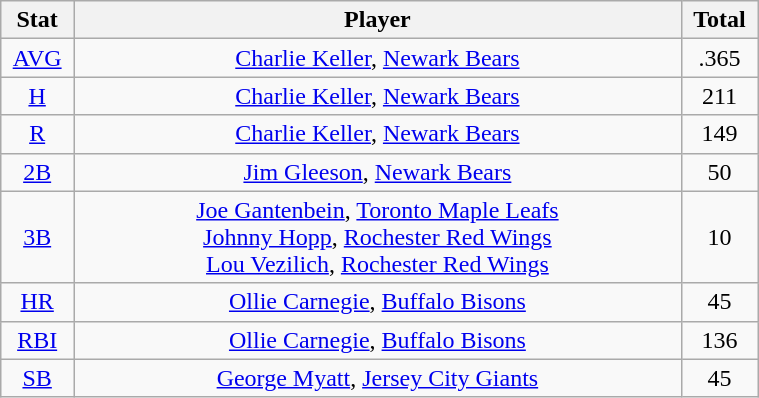<table class="wikitable" width="40%" style="text-align:center;">
<tr>
<th width="5%">Stat</th>
<th width="60%">Player</th>
<th width="5%">Total</th>
</tr>
<tr>
<td><a href='#'>AVG</a></td>
<td><a href='#'>Charlie Keller</a>, <a href='#'>Newark Bears</a></td>
<td>.365</td>
</tr>
<tr>
<td><a href='#'>H</a></td>
<td><a href='#'>Charlie Keller</a>, <a href='#'>Newark Bears</a></td>
<td>211</td>
</tr>
<tr>
<td><a href='#'>R</a></td>
<td><a href='#'>Charlie Keller</a>, <a href='#'>Newark Bears</a></td>
<td>149</td>
</tr>
<tr>
<td><a href='#'>2B</a></td>
<td><a href='#'>Jim Gleeson</a>, <a href='#'>Newark Bears</a></td>
<td>50</td>
</tr>
<tr>
<td><a href='#'>3B</a></td>
<td><a href='#'>Joe Gantenbein</a>, <a href='#'>Toronto Maple Leafs</a> <br> <a href='#'>Johnny Hopp</a>, <a href='#'>Rochester Red Wings</a> <br> <a href='#'>Lou Vezilich</a>, <a href='#'>Rochester Red Wings</a></td>
<td>10</td>
</tr>
<tr>
<td><a href='#'>HR</a></td>
<td><a href='#'>Ollie Carnegie</a>, <a href='#'>Buffalo Bisons</a></td>
<td>45</td>
</tr>
<tr>
<td><a href='#'>RBI</a></td>
<td><a href='#'>Ollie Carnegie</a>, <a href='#'>Buffalo Bisons</a></td>
<td>136</td>
</tr>
<tr>
<td><a href='#'>SB</a></td>
<td><a href='#'>George Myatt</a>, <a href='#'>Jersey City Giants</a></td>
<td>45</td>
</tr>
</table>
